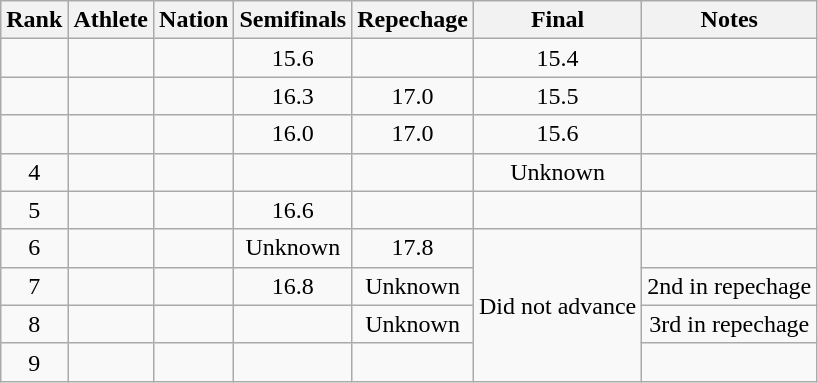<table class="wikitable sortable" style="text-align:center">
<tr>
<th>Rank</th>
<th>Athlete</th>
<th>Nation</th>
<th>Semifinals</th>
<th>Repechage</th>
<th>Final</th>
<th>Notes</th>
</tr>
<tr>
<td></td>
<td align=left></td>
<td align=left></td>
<td>15.6</td>
<td></td>
<td>15.4</td>
<td></td>
</tr>
<tr>
<td></td>
<td align=left></td>
<td align=left></td>
<td>16.3</td>
<td>17.0</td>
<td>15.5</td>
<td></td>
</tr>
<tr>
<td></td>
<td align=left></td>
<td align=left></td>
<td>16.0</td>
<td>17.0</td>
<td>15.6</td>
<td></td>
</tr>
<tr>
<td>4</td>
<td align=left></td>
<td align=left></td>
<td data-sort-value=20.0></td>
<td></td>
<td data-sort-value=20.0>Unknown</td>
<td></td>
</tr>
<tr>
<td>5</td>
<td align=left></td>
<td align=left></td>
<td>16.6</td>
<td></td>
<td data-sort-value=99.9></td>
<td></td>
</tr>
<tr>
<td>6</td>
<td align=left></td>
<td align=left></td>
<td data-sort-value=30.0>Unknown</td>
<td>17.8</td>
<td rowspan=4 data-sort-value=99.9>Did not advance</td>
<td></td>
</tr>
<tr>
<td>7</td>
<td align=left></td>
<td align=left></td>
<td>16.8</td>
<td data-sort-value=20.0>Unknown</td>
<td>2nd in repechage</td>
</tr>
<tr>
<td>8</td>
<td align=left></td>
<td align=left></td>
<td data-sort-value=99.9></td>
<td data-sort-value=30.0>Unknown</td>
<td>3rd in repechage</td>
</tr>
<tr>
<td>9</td>
<td align=left></td>
<td align=left></td>
<td data-sort-value=99.9></td>
<td data-sort-value=99.9></td>
<td></td>
</tr>
</table>
